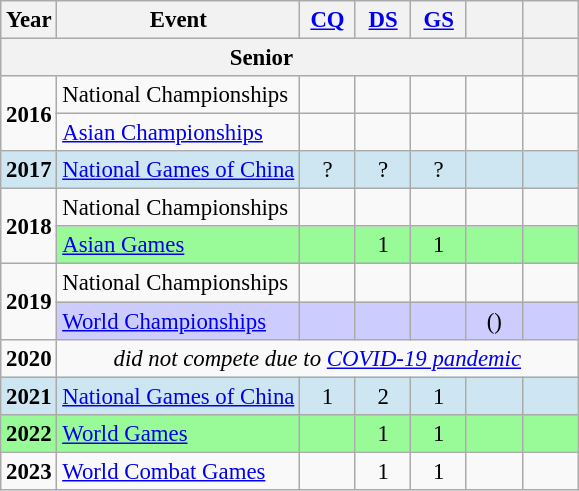<table class="wikitable" style="text-align:center; font-size:95%;">
<tr>
<th align="center">Year</th>
<th align="center">Event</th>
<th style="width:30px;"><a href='#'>CQ</a></th>
<th style="width:30px;"><a href='#'>DS</a></th>
<th style="width:30px;"><a href='#'>GS</a></th>
<th style="width:30px;"></th>
<th style="width:30px;"></th>
</tr>
<tr>
<th colspan="6"><strong>Senior</strong></th>
<th></th>
</tr>
<tr>
<td rowspan="2"><strong>2016</strong></td>
<td align="left">National Championships</td>
<td></td>
<td></td>
<td></td>
<td></td>
<td></td>
</tr>
<tr>
<td align="left"><a href='#'>Asian Championships</a></td>
<td></td>
<td></td>
<td></td>
<td></td>
<td></td>
</tr>
<tr style="background:#CEE6F2">
<td><strong>2017</strong></td>
<td align="left"><a href='#'>National Games of China</a></td>
<td>?</td>
<td>?</td>
<td>?</td>
<td></td>
<td></td>
</tr>
<tr>
<td rowspan="2"><strong>2018</strong></td>
<td align="left">National Championships</td>
<td></td>
<td></td>
<td></td>
<td></td>
<td></td>
</tr>
<tr style="background:#98fb98;">
<td align="left"><a href='#'>Asian Games</a></td>
<td></td>
<td>1</td>
<td>1</td>
<td></td>
<td></td>
</tr>
<tr>
<td rowspan="2"><strong>2019</strong></td>
<td align="left">National Championships</td>
<td></td>
<td></td>
<td></td>
<td></td>
<td></td>
</tr>
<tr style="background:#ccf;">
<td align="left"><a href='#'>World Championships</a></td>
<td></td>
<td></td>
<td></td>
<td>()</td>
<td></td>
</tr>
<tr>
<td><strong>2020</strong></td>
<td colspan="6"><em>did not compete due to <a href='#'>COVID-19 pandemic</a></em></td>
</tr>
<tr style="background:#CEE6F2">
<td><strong>2021</strong></td>
<td align="left"><a href='#'>National Games of China</a></td>
<td>1</td>
<td>2</td>
<td>1</td>
<td></td>
<td></td>
</tr>
<tr style="background:#98fb98;">
<td><strong>2022</strong></td>
<td align="left"><a href='#'>World Games</a></td>
<td></td>
<td>1</td>
<td>1</td>
<td></td>
<td></td>
</tr>
<tr>
<td><strong>2023</strong></td>
<td align="left"><a href='#'>World Combat Games</a></td>
<td></td>
<td>1</td>
<td>1</td>
<td></td>
<td></td>
</tr>
</table>
